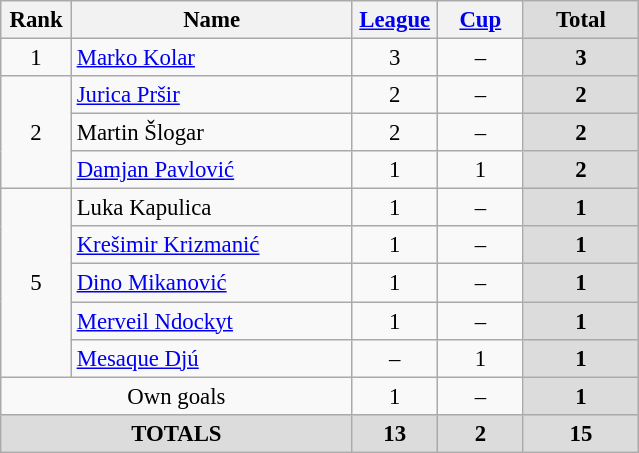<table class="wikitable" style="font-size: 95%; text-align: center;">
<tr>
<th width=40>Rank</th>
<th width=180>Name</th>
<th width=50><a href='#'>League</a></th>
<th width=50><a href='#'>Cup</a></th>
<th width=70 style="background: #DCDCDC">Total</th>
</tr>
<tr>
<td rowspan=1>1</td>
<td style="text-align:left;"> <a href='#'>Marko Kolar</a></td>
<td>3</td>
<td>–</td>
<th style="background: #DCDCDC">3</th>
</tr>
<tr>
<td rowspan=3>2</td>
<td style="text-align:left;"> <a href='#'>Jurica Pršir</a></td>
<td>2</td>
<td>–</td>
<th style="background: #DCDCDC">2</th>
</tr>
<tr>
<td style="text-align:left;"> Martin Šlogar</td>
<td>2</td>
<td>–</td>
<th style="background: #DCDCDC">2</th>
</tr>
<tr>
<td style="text-align:left;"> <a href='#'>Damjan Pavlović</a></td>
<td>1</td>
<td>1</td>
<th style="background: #DCDCDC">2</th>
</tr>
<tr>
<td rowspan=5>5</td>
<td style="text-align:left;"> Luka Kapulica</td>
<td>1</td>
<td>–</td>
<th style="background: #DCDCDC">1</th>
</tr>
<tr>
<td style="text-align:left;"> <a href='#'>Krešimir Krizmanić</a></td>
<td>1</td>
<td>–</td>
<th style="background: #DCDCDC">1</th>
</tr>
<tr>
<td style="text-align:left;"> <a href='#'>Dino Mikanović</a></td>
<td>1</td>
<td>–</td>
<th style="background: #DCDCDC">1</th>
</tr>
<tr>
<td style="text-align:left;"> <a href='#'>Merveil Ndockyt</a></td>
<td>1</td>
<td>–</td>
<th style="background: #DCDCDC">1</th>
</tr>
<tr>
<td style="text-align:left;"> <a href='#'>Mesaque Djú</a></td>
<td>–</td>
<td>1</td>
<th style="background: #DCDCDC">1</th>
</tr>
<tr>
<td colspan=2 style="text-align:center;">Own goals</td>
<td>1</td>
<td>–</td>
<th style="background: #DCDCDC">1</th>
</tr>
<tr>
<th colspan="2" align="center" style="background: #DCDCDC">TOTALS</th>
<th style="background: #DCDCDC">13</th>
<th style="background: #DCDCDC">2</th>
<th style="background: #DCDCDC">15</th>
</tr>
</table>
